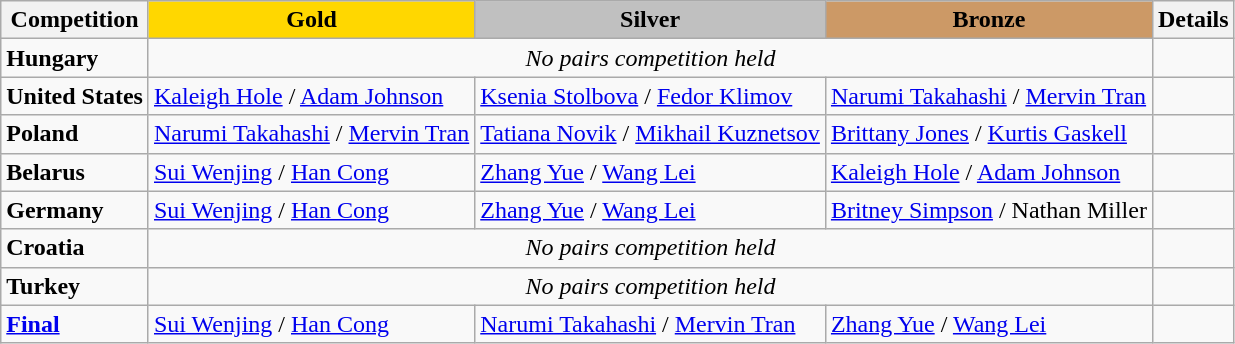<table class="wikitable">
<tr>
<th>Competition</th>
<td align=center bgcolor=gold><strong>Gold</strong></td>
<td align=center bgcolor=silver><strong>Silver</strong></td>
<td align=center bgcolor=cc9966><strong>Bronze</strong></td>
<th>Details</th>
</tr>
<tr>
<td><strong>Hungary</strong></td>
<td colspan=3 align=center><em>No pairs competition held</em></td>
<td></td>
</tr>
<tr>
<td><strong>United States</strong></td>
<td> <a href='#'>Kaleigh Hole</a> / <a href='#'>Adam Johnson</a></td>
<td> <a href='#'>Ksenia Stolbova</a> / <a href='#'>Fedor Klimov</a></td>
<td> <a href='#'>Narumi Takahashi</a> / <a href='#'>Mervin Tran</a></td>
<td></td>
</tr>
<tr>
<td><strong>Poland</strong></td>
<td> <a href='#'>Narumi Takahashi</a> / <a href='#'>Mervin Tran</a></td>
<td> <a href='#'>Tatiana Novik</a> / <a href='#'>Mikhail Kuznetsov</a></td>
<td> <a href='#'>Brittany Jones</a> / <a href='#'>Kurtis Gaskell</a></td>
<td></td>
</tr>
<tr>
<td><strong>Belarus</strong></td>
<td> <a href='#'>Sui Wenjing</a> / <a href='#'>Han Cong</a></td>
<td> <a href='#'>Zhang Yue</a> / <a href='#'>Wang Lei</a></td>
<td> <a href='#'>Kaleigh Hole</a> / <a href='#'>Adam Johnson</a></td>
<td></td>
</tr>
<tr>
<td><strong>Germany</strong></td>
<td> <a href='#'>Sui Wenjing</a> / <a href='#'>Han Cong</a></td>
<td> <a href='#'>Zhang Yue</a> / <a href='#'>Wang Lei</a></td>
<td> <a href='#'>Britney Simpson</a> / Nathan Miller</td>
<td></td>
</tr>
<tr>
<td><strong>Croatia</strong></td>
<td colspan=3 align=center><em>No pairs competition held</em></td>
<td></td>
</tr>
<tr>
<td><strong>Turkey</strong></td>
<td colspan=3 align=center><em>No pairs competition held</em></td>
<td></td>
</tr>
<tr>
<td><strong><a href='#'>Final</a></strong></td>
<td> <a href='#'>Sui Wenjing</a> / <a href='#'>Han Cong</a></td>
<td> <a href='#'>Narumi Takahashi</a> / <a href='#'>Mervin Tran</a></td>
<td> <a href='#'>Zhang Yue</a> / <a href='#'>Wang Lei</a></td>
<td></td>
</tr>
</table>
